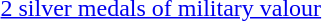<table>
<tr>
<td rowspan=2 style="width:60px; vertical-align:top;"></td>
<td><a href='#'>2 silver medals of military valour</a></td>
</tr>
<tr>
<td></td>
</tr>
</table>
